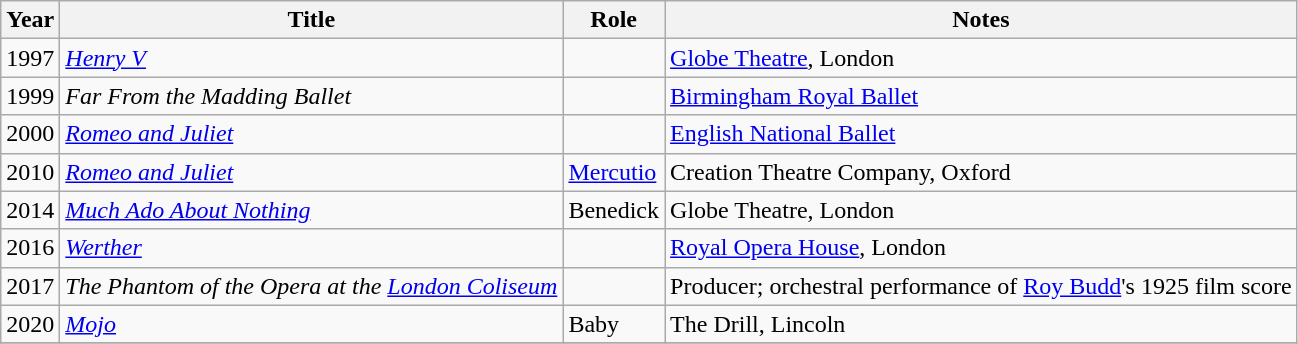<table class="wikitable sortable">
<tr>
<th>Year</th>
<th>Title</th>
<th>Role</th>
<th class="unsortable">Notes</th>
</tr>
<tr>
<td>1997</td>
<td><em><a href='#'>Henry V</a></em></td>
<td></td>
<td><a href='#'>Globe Theatre</a>, London</td>
</tr>
<tr>
<td>1999</td>
<td><em>Far From the Madding Ballet</em></td>
<td></td>
<td><a href='#'>Birmingham Royal Ballet</a></td>
</tr>
<tr>
<td>2000</td>
<td><em><a href='#'>Romeo and Juliet</a></em></td>
<td></td>
<td><a href='#'>English National Ballet</a></td>
</tr>
<tr>
<td>2010</td>
<td><em><a href='#'>Romeo and Juliet</a></em></td>
<td><a href='#'>Mercutio</a></td>
<td>Creation Theatre Company, Oxford</td>
</tr>
<tr>
<td>2014</td>
<td><em><a href='#'>Much Ado About Nothing</a></em></td>
<td>Benedick</td>
<td>Globe Theatre, London</td>
</tr>
<tr>
<td>2016</td>
<td><em><a href='#'>Werther</a></em></td>
<td></td>
<td><a href='#'>Royal Opera House</a>, London</td>
</tr>
<tr>
<td>2017</td>
<td><em>The Phantom of the Opera at the <a href='#'>London Coliseum</a></em></td>
<td></td>
<td>Producer; orchestral performance of <a href='#'>Roy Budd</a>'s 1925 film score</td>
</tr>
<tr>
<td>2020</td>
<td><em><a href='#'>Mojo</a></em></td>
<td>Baby</td>
<td>The Drill, Lincoln</td>
</tr>
<tr>
</tr>
</table>
